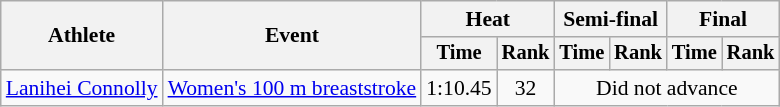<table class=wikitable style="font-size:90%">
<tr>
<th rowspan="2">Athlete</th>
<th rowspan="2">Event</th>
<th colspan="2">Heat</th>
<th colspan="2">Semi-final</th>
<th colspan="2">Final</th>
</tr>
<tr style="font-size:95%">
<th>Time</th>
<th>Rank</th>
<th>Time</th>
<th>Rank</th>
<th>Time</th>
<th>Rank</th>
</tr>
<tr align=center>
<td align=left><a href='#'>Lanihei Connolly</a></td>
<td align=left><a href='#'>Women's 100 m breaststroke</a></td>
<td>1:10.45</td>
<td>32</td>
<td colspan="4">Did not advance</td>
</tr>
</table>
